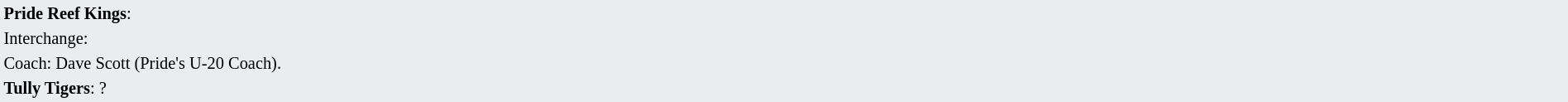<table style="background:#eaecf0; font-size:85%; width:100%;">
<tr>
<td><strong> Pride Reef Kings</strong>:             </td>
</tr>
<tr>
<td>Interchange:    </td>
</tr>
<tr>
<td>Coach:  Dave Scott (Pride's U-20 Coach).</td>
</tr>
<tr>
<td><strong>Tully Tigers</strong>: ?</td>
</tr>
</table>
